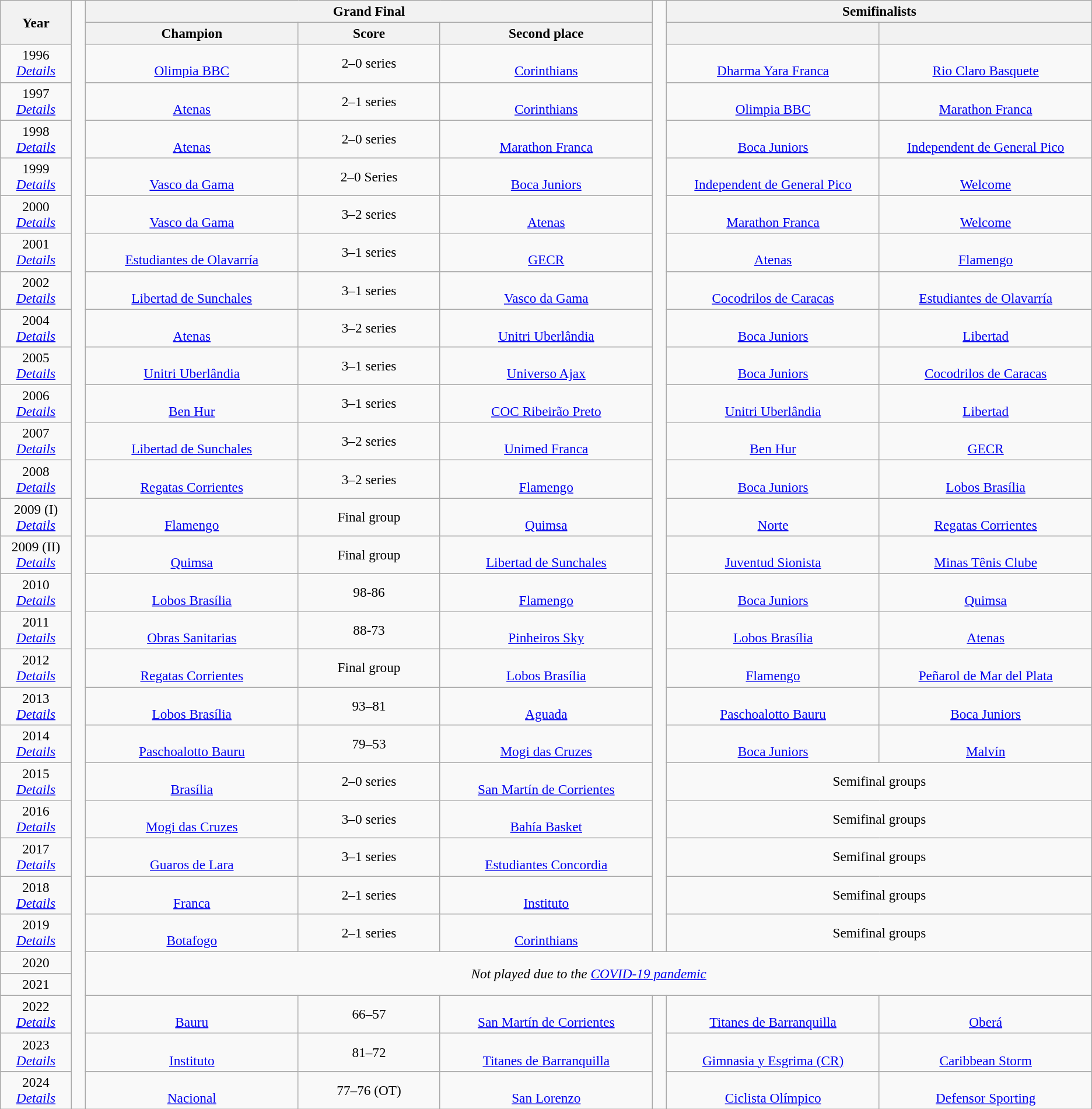<table class="wikitable" style="font-size: 97%; text-align: center;">
<tr>
<th rowspan="2" style="width:5%;">Year</th>
<td rowspan="31" style="width:1%;"></td>
<th colspan=3>Grand Final</th>
<td style="width:1%;" rowspan="26"></td>
<th colspan=2>Semifinalists</th>
</tr>
<tr>
<th width=15%>Champion</th>
<th width=10%>Score</th>
<th width=15%>Second place</th>
<th width=15%></th>
<th width=15%></th>
</tr>
<tr>
<td>1996<br><em><a href='#'>Details</a></em></td>
<td><br> <a href='#'>Olimpia BBC</a></td>
<td>2–0 series</td>
<td><br> <a href='#'>Corinthians</a></td>
<td><br> <a href='#'>Dharma Yara Franca</a></td>
<td><br> <a href='#'>Rio Claro Basquete</a></td>
</tr>
<tr>
<td>1997<br><em><a href='#'>Details</a></em></td>
<td><br> <a href='#'>Atenas</a></td>
<td>2–1 series</td>
<td><br> <a href='#'>Corinthians</a></td>
<td><br> <a href='#'>Olimpia BBC</a></td>
<td><br> <a href='#'>Marathon Franca</a></td>
</tr>
<tr>
<td>1998<br><em><a href='#'>Details</a></em></td>
<td><br> <a href='#'>Atenas</a></td>
<td>2–0 series</td>
<td><br> <a href='#'>Marathon Franca</a></td>
<td><br> <a href='#'>Boca Juniors</a></td>
<td><br> <a href='#'>Independent de General Pico</a></td>
</tr>
<tr>
<td>1999<br><em><a href='#'>Details</a></em></td>
<td><br> <a href='#'>Vasco da Gama</a></td>
<td>2–0 Series</td>
<td><br> <a href='#'>Boca Juniors</a></td>
<td><br> <a href='#'>Independent de General Pico</a></td>
<td><br> <a href='#'>Welcome</a></td>
</tr>
<tr>
<td>2000<br><em><a href='#'>Details</a></em></td>
<td><br> <a href='#'>Vasco da Gama</a></td>
<td>3–2 series</td>
<td><br> <a href='#'>Atenas</a></td>
<td><br> <a href='#'>Marathon Franca</a></td>
<td><br> <a href='#'>Welcome</a></td>
</tr>
<tr>
<td>2001<br><em><a href='#'>Details</a></em></td>
<td><br> <a href='#'>Estudiantes de Olavarría</a></td>
<td>3–1 series</td>
<td><br> <a href='#'>GECR</a></td>
<td><br> <a href='#'>Atenas</a></td>
<td><br> <a href='#'>Flamengo</a></td>
</tr>
<tr>
<td>2002<br><em><a href='#'>Details</a></em></td>
<td><br> <a href='#'>Libertad de Sunchales</a></td>
<td>3–1 series</td>
<td><br> <a href='#'>Vasco da Gama</a></td>
<td><br> <a href='#'>Cocodrilos de Caracas</a></td>
<td><br> <a href='#'>Estudiantes de Olavarría</a></td>
</tr>
<tr>
<td>2004<br><em><a href='#'>Details</a></em></td>
<td><br> <a href='#'>Atenas</a></td>
<td>3–2 series</td>
<td><br> <a href='#'>Unitri Uberlândia</a></td>
<td><br> <a href='#'>Boca Juniors</a></td>
<td><br> <a href='#'>Libertad</a></td>
</tr>
<tr>
<td>2005<br><em><a href='#'>Details</a></em></td>
<td><br> <a href='#'>Unitri Uberlândia</a></td>
<td>3–1 series</td>
<td><br> <a href='#'>Universo Ajax</a></td>
<td><br> <a href='#'>Boca Juniors</a></td>
<td><br> <a href='#'>Cocodrilos de Caracas</a></td>
</tr>
<tr>
<td>2006<br><em><a href='#'>Details</a></em></td>
<td><br> <a href='#'>Ben Hur</a></td>
<td>3–1 series</td>
<td><br> <a href='#'>COC Ribeirão Preto</a></td>
<td><br> <a href='#'>Unitri Uberlândia</a></td>
<td><br> <a href='#'>Libertad</a></td>
</tr>
<tr>
<td>2007<br><em><a href='#'>Details</a></em></td>
<td><br> <a href='#'>Libertad de Sunchales</a></td>
<td>3–2 series</td>
<td><br> <a href='#'>Unimed Franca</a></td>
<td><br> <a href='#'>Ben Hur</a></td>
<td><br> <a href='#'>GECR</a></td>
</tr>
<tr>
<td>2008<br><em><a href='#'>Details</a></em></td>
<td><br> <a href='#'>Regatas Corrientes</a></td>
<td>3–2 series</td>
<td><br> <a href='#'>Flamengo</a></td>
<td><br> <a href='#'>Boca Juniors</a></td>
<td><br> <a href='#'>Lobos Brasília</a></td>
</tr>
<tr>
<td>2009 (I)<br><em><a href='#'>Details</a></em></td>
<td><br> <a href='#'>Flamengo</a></td>
<td>Final group</td>
<td><br> <a href='#'>Quimsa</a></td>
<td><br> <a href='#'>Norte</a></td>
<td><br> <a href='#'>Regatas Corrientes</a></td>
</tr>
<tr>
<td>2009 (II)<br><em><a href='#'>Details</a></em></td>
<td><br> <a href='#'>Quimsa</a></td>
<td>Final group</td>
<td><br> <a href='#'>Libertad de Sunchales</a></td>
<td><br> <a href='#'>Juventud Sionista</a></td>
<td><br> <a href='#'>Minas Tênis Clube</a></td>
</tr>
<tr>
<td>2010<br><em><a href='#'>Details</a></em></td>
<td><br> <a href='#'>Lobos Brasília</a></td>
<td>98-86</td>
<td><br> <a href='#'>Flamengo</a></td>
<td><br> <a href='#'>Boca Juniors</a></td>
<td><br> <a href='#'>Quimsa</a></td>
</tr>
<tr>
<td>2011<br><em><a href='#'>Details</a></em></td>
<td><br> <a href='#'>Obras Sanitarias</a></td>
<td>88-73</td>
<td><br> <a href='#'>Pinheiros Sky</a></td>
<td><br> <a href='#'>Lobos Brasília</a></td>
<td><br> <a href='#'>Atenas</a></td>
</tr>
<tr>
<td>2012<br><em><a href='#'>Details</a></em></td>
<td><br> <a href='#'>Regatas Corrientes</a></td>
<td>Final group</td>
<td><br> <a href='#'>Lobos Brasília</a></td>
<td><br> <a href='#'>Flamengo</a></td>
<td><br> <a href='#'>Peñarol de Mar del Plata</a></td>
</tr>
<tr>
<td>2013<br><em><a href='#'>Details</a></em></td>
<td><br> <a href='#'>Lobos Brasília</a></td>
<td>93–81</td>
<td><br> <a href='#'>Aguada</a></td>
<td><br> <a href='#'>Paschoalotto Bauru</a></td>
<td><br> <a href='#'>Boca Juniors</a></td>
</tr>
<tr>
<td>2014<br><em><a href='#'>Details</a></em></td>
<td><br> <a href='#'>Paschoalotto Bauru</a></td>
<td>79–53</td>
<td><br> <a href='#'>Mogi das Cruzes</a></td>
<td><br> <a href='#'>Boca Juniors</a></td>
<td><br> <a href='#'>Malvín</a></td>
</tr>
<tr>
<td>2015<br><em><a href='#'>Details</a></em></td>
<td><br> <a href='#'>Brasília</a></td>
<td>2–0 series</td>
<td><br> <a href='#'>San Martín de Corrientes</a></td>
<td colspan=2>Semifinal groups</td>
</tr>
<tr>
<td>2016<br><em><a href='#'>Details</a></em></td>
<td><br> <a href='#'>Mogi das Cruzes</a></td>
<td>3–0 series</td>
<td><br> <a href='#'>Bahía Basket</a></td>
<td colspan=2>Semifinal groups</td>
</tr>
<tr>
<td>2017<br><em><a href='#'>Details</a></em></td>
<td><br> <a href='#'>Guaros de Lara</a></td>
<td>3–1 series</td>
<td><br> <a href='#'>Estudiantes Concordia</a></td>
<td colspan=2>Semifinal groups</td>
</tr>
<tr>
<td>2018<br><em><a href='#'>Details</a></em></td>
<td><br> <a href='#'>Franca</a></td>
<td>2–1 series</td>
<td><br> <a href='#'>Instituto</a></td>
<td colspan=2>Semifinal groups</td>
</tr>
<tr>
<td>2019<br><em><a href='#'>Details</a></em></td>
<td><br> <a href='#'>Botafogo</a></td>
<td>2–1 series</td>
<td><br> <a href='#'>Corinthians</a></td>
<td colspan=2>Semifinal groups</td>
</tr>
<tr>
<td>2020</td>
<td colspan="6" rowspan="2"><em>Not played due to the <a href='#'>COVID-19 pandemic</a></em></td>
</tr>
<tr>
<td>2021</td>
</tr>
<tr>
<td>2022<br><em><a href='#'>Details</a></em></td>
<td><br> <a href='#'>Bauru</a></td>
<td>66–57</td>
<td><br> <a href='#'>San Martín de Corrientes</a></td>
<td rowspan="3"></td>
<td><br> <a href='#'>Titanes de Barranquilla</a></td>
<td><br> <a href='#'>Oberá</a></td>
</tr>
<tr>
<td>2023<br><em><a href='#'>Details</a></em></td>
<td><br> <a href='#'>Instituto</a></td>
<td>81–72</td>
<td><br> <a href='#'>Titanes de Barranquilla</a></td>
<td><br> <a href='#'>Gimnasia y Esgrima (CR)</a></td>
<td><br> <a href='#'>Caribbean Storm</a></td>
</tr>
<tr>
<td>2024<br><em><a href='#'>Details</a></em></td>
<td><br> <a href='#'>Nacional</a></td>
<td>77–76 (OT)</td>
<td><br> <a href='#'>San Lorenzo</a></td>
<td><br> <a href='#'>Ciclista Olímpico</a></td>
<td><br> <a href='#'>Defensor Sporting</a></td>
</tr>
</table>
